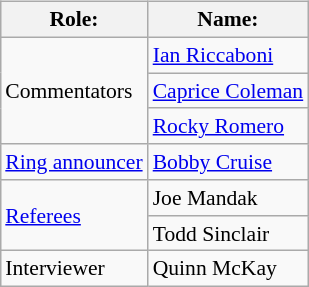<table class=wikitable style="font-size:90%; margin: 0.5em 0 0.5em 1em; float: right; clear: right;">
<tr>
<th>Role:</th>
<th>Name:</th>
</tr>
<tr>
<td rowspan=3>Commentators</td>
<td><a href='#'>Ian Riccaboni</a> </td>
</tr>
<tr>
<td><a href='#'>Caprice Coleman</a> </td>
</tr>
<tr>
<td><a href='#'>Rocky Romero</a> </td>
</tr>
<tr>
<td><a href='#'>Ring announcer</a></td>
<td><a href='#'>Bobby Cruise</a></td>
</tr>
<tr>
<td rowspan=2><a href='#'>Referees</a></td>
<td>Joe Mandak</td>
</tr>
<tr>
<td>Todd Sinclair</td>
</tr>
<tr>
<td>Interviewer</td>
<td>Quinn McKay</td>
</tr>
</table>
